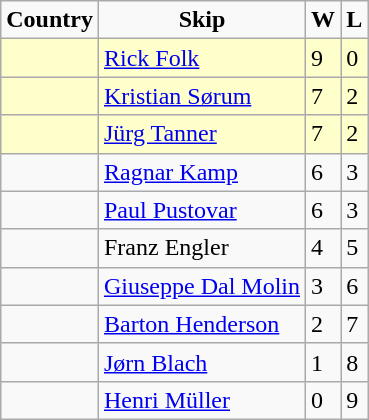<table class="wikitable">
<tr align=center>
<td><strong>Country</strong></td>
<td><strong>Skip</strong></td>
<td><strong>W</strong></td>
<td><strong>L</strong></td>
</tr>
<tr bgcolor=#ffffcc>
<td></td>
<td><a href='#'>Rick Folk</a></td>
<td>9</td>
<td>0</td>
</tr>
<tr bgcolor=#ffffcc>
<td></td>
<td><a href='#'>Kristian Sørum</a></td>
<td>7</td>
<td>2</td>
</tr>
<tr bgcolor=#ffffcc>
<td></td>
<td><a href='#'>Jürg Tanner</a></td>
<td>7</td>
<td>2</td>
</tr>
<tr>
<td></td>
<td><a href='#'>Ragnar Kamp</a></td>
<td>6</td>
<td>3</td>
</tr>
<tr>
<td></td>
<td><a href='#'>Paul Pustovar</a></td>
<td>6</td>
<td>3</td>
</tr>
<tr>
<td></td>
<td>Franz Engler</td>
<td>4</td>
<td>5</td>
</tr>
<tr>
<td></td>
<td><a href='#'>Giuseppe Dal Molin</a></td>
<td>3</td>
<td>6</td>
</tr>
<tr>
<td></td>
<td><a href='#'>Barton Henderson</a></td>
<td>2</td>
<td>7</td>
</tr>
<tr>
<td></td>
<td><a href='#'>Jørn Blach</a></td>
<td>1</td>
<td>8</td>
</tr>
<tr>
<td></td>
<td><a href='#'>Henri Müller</a></td>
<td>0</td>
<td>9</td>
</tr>
</table>
